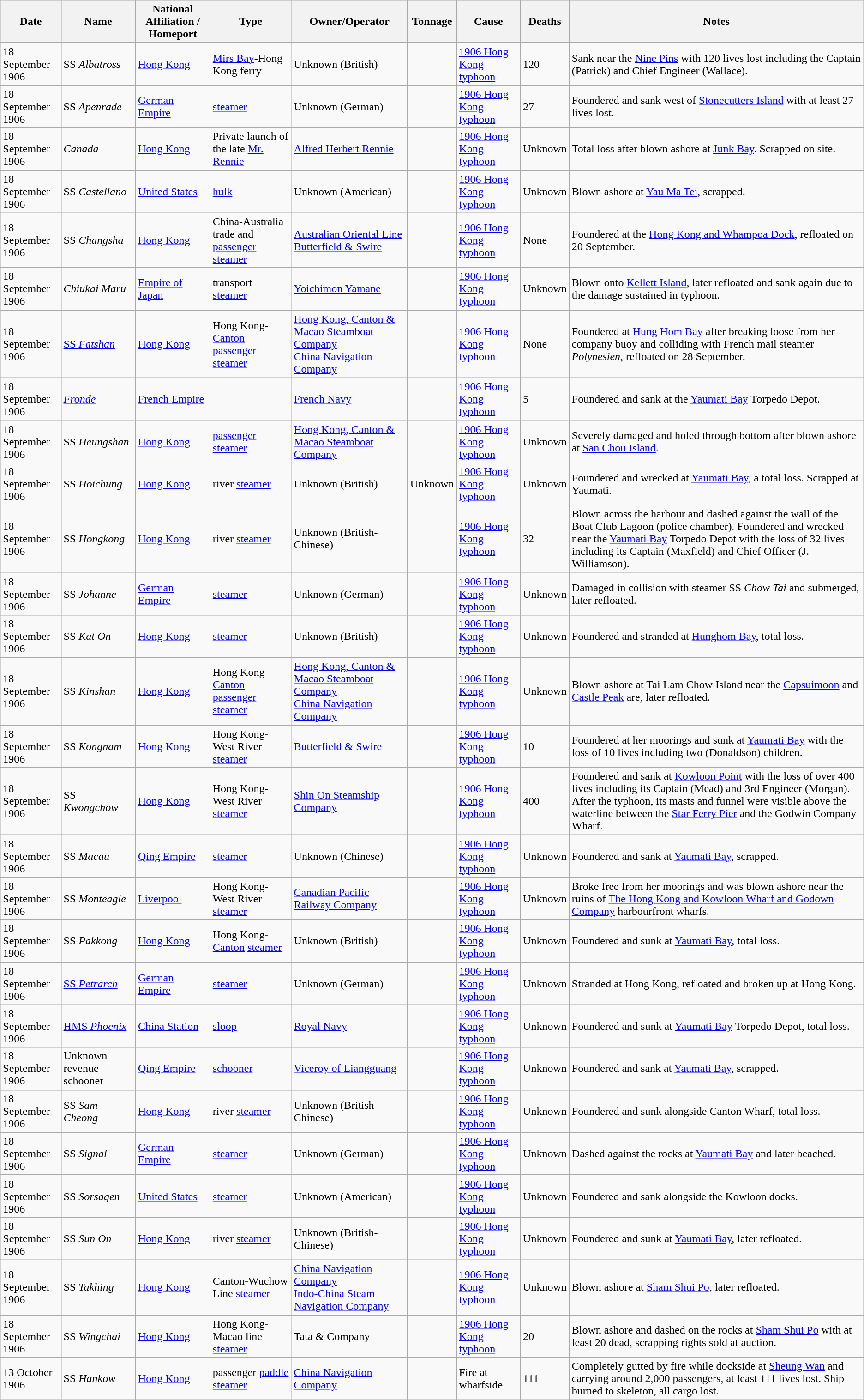<table class="wikitable sortable" align="center">
<tr>
<th data-sort-type=date>Date<br></th>
<th>Name</th>
<th>National Affiliation / Homeport</th>
<th>Type</th>
<th>Owner/Operator</th>
<th data-sort-type="number">Tonnage</th>
<th>Cause</th>
<th data-sort-type="number">Deaths</th>
<th>Notes</th>
</tr>
<tr>
<td>18 September 1906</td>
<td>SS <em>Albatross</em></td>
<td> <a href='#'>Hong Kong</a></td>
<td><a href='#'>Mirs Bay</a>-Hong Kong ferry</td>
<td>Unknown (British)</td>
<td></td>
<td><a href='#'>1906 Hong Kong typhoon</a></td>
<td>120</td>
<td>Sank near the <a href='#'>Nine Pins</a> with 120 lives lost including the Captain (Patrick) and Chief Engineer (Wallace).</td>
</tr>
<tr>
<td>18 September 1906</td>
<td>SS <em>Apenrade</em></td>
<td> <a href='#'>German Empire</a></td>
<td><a href='#'>steamer</a></td>
<td>Unknown (German)</td>
<td></td>
<td><a href='#'>1906 Hong Kong typhoon</a></td>
<td>27</td>
<td>Foundered and sank west of <a href='#'>Stonecutters Island</a> with at least 27 lives lost.</td>
</tr>
<tr>
<td>18 September 1906</td>
<td><em>Canada</em></td>
<td> <a href='#'>Hong Kong</a></td>
<td>Private launch of the late <a href='#'>Mr. Rennie</a></td>
<td><a href='#'>Alfred Herbert Rennie</a></td>
<td></td>
<td><a href='#'>1906 Hong Kong typhoon</a></td>
<td>Unknown</td>
<td>Total loss after blown ashore at <a href='#'>Junk Bay</a>. Scrapped on site.</td>
</tr>
<tr>
<td>18 September 1906</td>
<td>SS <em>Castellano</em></td>
<td> <a href='#'>United States</a></td>
<td><a href='#'>hulk</a></td>
<td>Unknown (American)</td>
<td></td>
<td><a href='#'>1906 Hong Kong typhoon</a></td>
<td>Unknown</td>
<td>Blown ashore at <a href='#'>Yau Ma Tei</a>, scrapped.</td>
</tr>
<tr>
<td>18 September 1906</td>
<td>SS <em>Changsha</em></td>
<td> <a href='#'>Hong Kong</a></td>
<td>China-Australia trade and <a href='#'>passenger</a> <a href='#'>steamer</a></td>
<td><a href='#'>Australian Oriental Line</a><br> <a href='#'>Butterfield & Swire</a></td>
<td></td>
<td><a href='#'>1906 Hong Kong typhoon</a></td>
<td>None</td>
<td>Foundered at the <a href='#'>Hong Kong and Whampoa Dock</a>, refloated on 20 September.</td>
</tr>
<tr>
<td>18 September 1906</td>
<td><em>Chiukai Maru</em></td>
<td> <a href='#'>Empire of Japan</a></td>
<td>transport <a href='#'>steamer</a></td>
<td><a href='#'>Yoichimon Yamane</a></td>
<td></td>
<td><a href='#'>1906 Hong Kong typhoon</a></td>
<td>Unknown</td>
<td>Blown onto <a href='#'>Kellett Island</a>, later refloated and sank again due to the damage sustained in typhoon.</td>
</tr>
<tr>
<td>18 September 1906</td>
<td><a href='#'>SS <em>Fatshan</em></a></td>
<td> <a href='#'>Hong Kong</a></td>
<td>Hong Kong-<a href='#'>Canton</a> <a href='#'>passenger</a> <a href='#'>steamer</a></td>
<td> <a href='#'>Hong Kong, Canton & Macao Steamboat Company</a><br> <a href='#'>China Navigation Company</a></td>
<td></td>
<td><a href='#'>1906 Hong Kong typhoon</a></td>
<td>None</td>
<td>Foundered at <a href='#'>Hung Hom Bay</a> after breaking loose from her company buoy and colliding with French mail steamer <em>Polynesien</em>, refloated on 28 September.</td>
</tr>
<tr>
<td>18 September 1906</td>
<td><a href='#'><em>Fronde</em></a></td>
<td> <a href='#'>French Empire</a></td>
<td></td>
<td><a href='#'>French Navy</a></td>
<td></td>
<td><a href='#'>1906 Hong Kong typhoon</a></td>
<td>5</td>
<td>Foundered and sank at the <a href='#'>Yaumati Bay</a> Torpedo Depot.</td>
</tr>
<tr>
<td>18 September 1906</td>
<td>SS <em>Heungshan</em></td>
<td> <a href='#'>Hong Kong</a></td>
<td><a href='#'>passenger</a> <a href='#'>steamer</a></td>
<td> <a href='#'>Hong Kong, Canton & Macao Steamboat Company</a></td>
<td></td>
<td><a href='#'>1906 Hong Kong typhoon</a></td>
<td>Unknown</td>
<td>Severely damaged and holed through bottom after blown ashore at <a href='#'>San Chou Island</a>.</td>
</tr>
<tr>
<td>18 September 1906</td>
<td>SS <em>Hoichung</em></td>
<td> <a href='#'>Hong Kong</a></td>
<td>river <a href='#'>steamer</a></td>
<td>Unknown (British)</td>
<td>Unknown</td>
<td><a href='#'>1906 Hong Kong typhoon</a></td>
<td>Unknown</td>
<td>Foundered and wrecked at <a href='#'>Yaumati Bay</a>, a total loss. Scrapped at Yaumati.</td>
</tr>
<tr>
<td>18 September 1906</td>
<td>SS <em>Hongkong</em></td>
<td> <a href='#'>Hong Kong</a></td>
<td>river <a href='#'>steamer</a></td>
<td>Unknown (British-Chinese)</td>
<td></td>
<td><a href='#'>1906 Hong Kong typhoon</a></td>
<td>32</td>
<td>Blown across the harbour and dashed against the wall of the Boat Club Lagoon (police chamber). Foundered and wrecked near the <a href='#'>Yaumati Bay</a> Torpedo Depot with the loss of 32 lives including its Captain (Maxfield) and Chief Officer (J. Williamson).</td>
</tr>
<tr>
<td>18 September 1906</td>
<td>SS <em>Johanne</em></td>
<td> <a href='#'>German Empire</a></td>
<td><a href='#'>steamer</a></td>
<td>Unknown (German)</td>
<td></td>
<td><a href='#'>1906 Hong Kong typhoon</a></td>
<td>Unknown</td>
<td>Damaged in collision with steamer SS <em>Chow Tai</em> and submerged, later refloated.</td>
</tr>
<tr>
<td>18 September 1906</td>
<td>SS <em>Kat On</em></td>
<td> <a href='#'>Hong Kong</a></td>
<td><a href='#'>steamer</a></td>
<td>Unknown (British)</td>
<td></td>
<td><a href='#'>1906 Hong Kong typhoon</a></td>
<td>Unknown</td>
<td>Foundered and stranded at <a href='#'>Hunghom Bay</a>, total loss.</td>
</tr>
<tr>
<td>18 September 1906</td>
<td>SS <em>Kinshan</em></td>
<td> <a href='#'>Hong Kong</a></td>
<td>Hong Kong-<a href='#'>Canton</a> <a href='#'>passenger</a> <a href='#'>steamer</a></td>
<td> <a href='#'>Hong Kong, Canton & Macao Steamboat Company</a><br> <a href='#'>China Navigation Company</a></td>
<td></td>
<td><a href='#'>1906 Hong Kong typhoon</a></td>
<td>Unknown</td>
<td>Blown ashore at Tai Lam Chow Island near the <a href='#'>Capsuimoon</a> and <a href='#'>Castle Peak</a> are, later refloated.</td>
</tr>
<tr>
<td>18 September 1906</td>
<td>SS <em>Kongnam</em></td>
<td> <a href='#'>Hong Kong</a></td>
<td>Hong Kong-West River <a href='#'>steamer</a></td>
<td> <a href='#'>Butterfield & Swire</a></td>
<td></td>
<td><a href='#'>1906 Hong Kong typhoon</a></td>
<td>10</td>
<td>Foundered at her moorings and sunk at <a href='#'>Yaumati Bay</a> with the loss of 10 lives including two (Donaldson) children.</td>
</tr>
<tr>
<td>18 September 1906</td>
<td>SS <em>Kwongchow</em></td>
<td> <a href='#'>Hong Kong</a></td>
<td>Hong Kong-West River <a href='#'>steamer</a></td>
<td><a href='#'>Shin On Steamship Company</a></td>
<td></td>
<td><a href='#'>1906 Hong Kong typhoon</a></td>
<td>400</td>
<td>Foundered and sank at <a href='#'>Kowloon Point</a> with the loss of over 400 lives including its Captain (Mead) and 3rd Engineer (Morgan). After the typhoon, its masts and funnel were visible above the waterline between the <a href='#'>Star Ferry Pier</a> and the Godwin Company Wharf.</td>
</tr>
<tr>
<td>18 September 1906</td>
<td>SS <em>Macau</em></td>
<td> <a href='#'>Qing Empire</a></td>
<td><a href='#'>steamer</a></td>
<td>Unknown (Chinese)</td>
<td></td>
<td><a href='#'>1906 Hong Kong typhoon</a></td>
<td>Unknown</td>
<td>Foundered and sank at <a href='#'>Yaumati Bay</a>, scrapped.</td>
</tr>
<tr>
<td>18 September 1906</td>
<td>SS <em>Monteagle</em></td>
<td> <a href='#'>Liverpool</a></td>
<td>Hong Kong-West River <a href='#'>steamer</a></td>
<td> <a href='#'>Canadian Pacific Railway Company</a></td>
<td></td>
<td><a href='#'>1906 Hong Kong typhoon</a></td>
<td>Unknown</td>
<td>Broke free from her moorings and was blown ashore near the ruins of <a href='#'>The Hong Kong and Kowloon Wharf and Godown Company</a> harbourfront wharfs.</td>
</tr>
<tr>
<td>18 September 1906</td>
<td>SS <em>Pakkong</em></td>
<td> <a href='#'>Hong Kong</a></td>
<td>Hong Kong-<a href='#'>Canton</a> <a href='#'>steamer</a></td>
<td>Unknown (British)</td>
<td></td>
<td><a href='#'>1906 Hong Kong typhoon</a></td>
<td>Unknown</td>
<td>Foundered and sunk at <a href='#'>Yaumati Bay</a>, total loss.</td>
</tr>
<tr>
<td>18 September 1906</td>
<td><a href='#'>SS <em>Petrarch</em></a></td>
<td> <a href='#'>German Empire</a></td>
<td><a href='#'>steamer</a></td>
<td>Unknown (German)</td>
<td></td>
<td><a href='#'>1906 Hong Kong typhoon</a></td>
<td>Unknown</td>
<td>Stranded at Hong Kong, refloated and broken up at Hong Kong.</td>
</tr>
<tr>
<td>18 September 1906</td>
<td><a href='#'>HMS <em>Phoenix</em></a></td>
<td> <a href='#'>China Station</a></td>
<td> <a href='#'>sloop</a></td>
<td> <a href='#'>Royal Navy</a></td>
<td></td>
<td><a href='#'>1906 Hong Kong typhoon</a></td>
<td>Unknown</td>
<td>Foundered and sunk at <a href='#'>Yaumati Bay</a> Torpedo Depot, total loss.</td>
</tr>
<tr>
<td>18 September 1906</td>
<td>Unknown revenue schooner</td>
<td> <a href='#'>Qing Empire</a></td>
<td><a href='#'>schooner</a></td>
<td> <a href='#'>Viceroy of Liangguang</a></td>
<td></td>
<td><a href='#'>1906 Hong Kong typhoon</a></td>
<td>Unknown</td>
<td>Foundered and sank at <a href='#'>Yaumati Bay</a>, scrapped.</td>
</tr>
<tr>
<td>18 September 1906</td>
<td>SS <em>Sam Cheong</em></td>
<td> <a href='#'>Hong Kong</a></td>
<td>river <a href='#'>steamer</a></td>
<td>Unknown (British-Chinese)</td>
<td></td>
<td><a href='#'>1906 Hong Kong typhoon</a></td>
<td>Unknown</td>
<td>Foundered and sunk alongside Canton Wharf, total loss.</td>
</tr>
<tr>
<td>18 September 1906</td>
<td>SS <em>Signal</em></td>
<td> <a href='#'>German Empire</a></td>
<td><a href='#'>steamer</a></td>
<td>Unknown (German)</td>
<td></td>
<td><a href='#'>1906 Hong Kong typhoon</a></td>
<td>Unknown</td>
<td>Dashed against the rocks at <a href='#'>Yaumati Bay</a> and later beached.</td>
</tr>
<tr>
<td>18 September 1906</td>
<td>SS <em>Sorsagen</em></td>
<td> <a href='#'>United States</a></td>
<td><a href='#'>steamer</a></td>
<td>Unknown (American)</td>
<td></td>
<td><a href='#'>1906 Hong Kong typhoon</a></td>
<td>Unknown</td>
<td>Foundered and sank alongside the Kowloon docks.</td>
</tr>
<tr>
<td>18 September 1906</td>
<td>SS <em>Sun On</em></td>
<td> <a href='#'>Hong Kong</a></td>
<td>river <a href='#'>steamer</a></td>
<td>Unknown (British-Chinese)</td>
<td></td>
<td><a href='#'>1906 Hong Kong typhoon</a></td>
<td>Unknown</td>
<td>Foundered and sunk at <a href='#'>Yaumati Bay</a>, later refloated.</td>
</tr>
<tr>
<td>18 September 1906</td>
<td>SS <em>Takhing</em></td>
<td> <a href='#'>Hong Kong</a></td>
<td>Canton-Wuchow Line <a href='#'>steamer</a></td>
<td> <a href='#'>China Navigation Company</a><br> <a href='#'>Indo-China Steam Navigation Company</a></td>
<td></td>
<td><a href='#'>1906 Hong Kong typhoon</a></td>
<td>Unknown</td>
<td>Blown ashore at <a href='#'>Sham Shui Po</a>, later refloated.</td>
</tr>
<tr>
<td>18 September 1906</td>
<td>SS <em>Wingchai</em></td>
<td> <a href='#'>Hong Kong</a></td>
<td>Hong Kong-Macao line <a href='#'>steamer</a></td>
<td>Tata & Company</td>
<td></td>
<td><a href='#'>1906 Hong Kong typhoon</a></td>
<td>20</td>
<td>Blown ashore and dashed on the rocks at <a href='#'>Sham Shui Po</a> with at least 20 dead, scrapping rights sold at auction.</td>
</tr>
<tr>
<td>13 October 1906</td>
<td>SS <em>Hankow</em></td>
<td> <a href='#'>Hong Kong</a></td>
<td>passenger <a href='#'>paddle steamer</a></td>
<td> <a href='#'>China Navigation Company</a></td>
<td></td>
<td>Fire at wharfside</td>
<td>111</td>
<td>Completely gutted by fire while dockside at <a href='#'>Sheung Wan</a> and carrying around 2,000 passengers, at least 111 lives lost. Ship burned to skeleton, all cargo lost.</td>
</tr>
</table>
